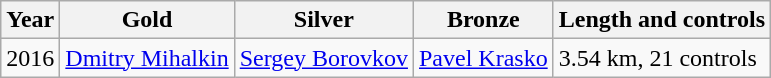<table class="wikitable">
<tr>
<th>Year</th>
<th>Gold</th>
<th>Silver</th>
<th>Bronze</th>
<th>Length and controls</th>
</tr>
<tr>
<td>2016</td>
<td> <a href='#'>Dmitry Mihalkin</a></td>
<td> <a href='#'>Sergey Borovkov</a></td>
<td> <a href='#'>Pavel Krasko</a></td>
<td>3.54 km, 21 controls</td>
</tr>
</table>
